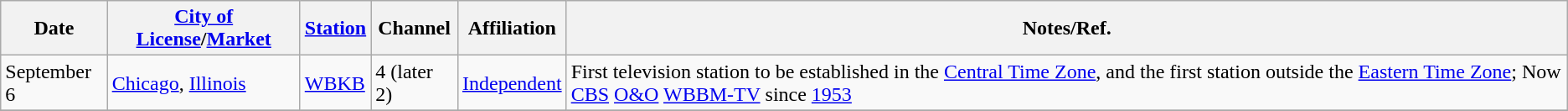<table class="wikitable sortable">
<tr>
<th>Date</th>
<th><a href='#'>City of License</a>/<a href='#'>Market</a></th>
<th><a href='#'>Station</a></th>
<th>Channel</th>
<th>Affiliation</th>
<th>Notes/Ref.</th>
</tr>
<tr>
<td>September 6</td>
<td><a href='#'>Chicago</a>, <a href='#'>Illinois</a></td>
<td><a href='#'>WBKB</a></td>
<td>4 (later 2)</td>
<td><a href='#'>Independent</a></td>
<td>First television station to be established in the <a href='#'>Central Time Zone</a>, and the first station outside the <a href='#'>Eastern Time Zone</a>; Now <a href='#'>CBS</a> <a href='#'>O&O</a> <a href='#'>WBBM-TV</a> since <a href='#'>1953</a></td>
</tr>
<tr>
</tr>
</table>
